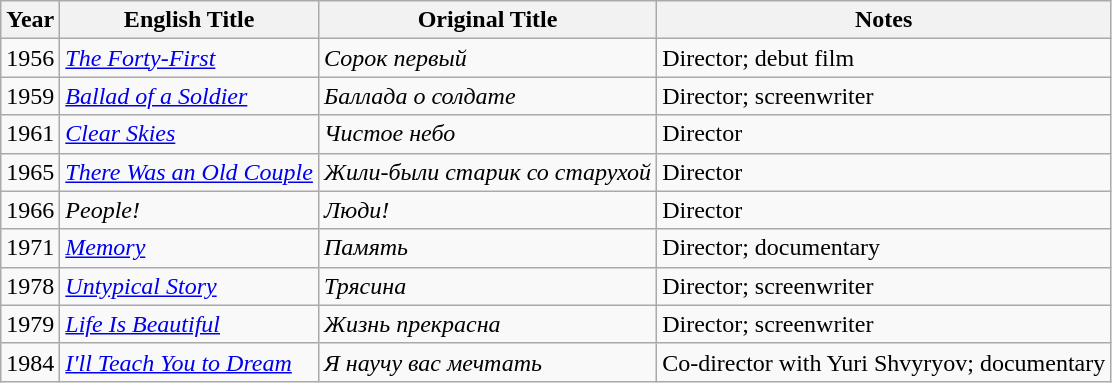<table class="wikitable">
<tr>
<th>Year</th>
<th>English Title</th>
<th>Original Title</th>
<th>Notes</th>
</tr>
<tr>
<td>1956</td>
<td><em><a href='#'>The Forty-First</a></em></td>
<td><em>Сорок первый</em></td>
<td>Director; debut film</td>
</tr>
<tr>
<td>1959</td>
<td><em><a href='#'>Ballad of a Soldier</a></em></td>
<td><em>Баллада о солдате</em></td>
<td>Director; screenwriter</td>
</tr>
<tr>
<td>1961</td>
<td><em><a href='#'>Clear Skies</a></em></td>
<td><em>Чистое небо</em></td>
<td>Director</td>
</tr>
<tr>
<td>1965</td>
<td><em><a href='#'>There Was an Old Couple</a></em></td>
<td><em>Жили-были старик со старухой</em></td>
<td>Director</td>
</tr>
<tr>
<td>1966</td>
<td><em>People!</em></td>
<td><em>Люди!</em></td>
<td>Director</td>
</tr>
<tr>
<td>1971</td>
<td><em><a href='#'>Memory</a></em></td>
<td><em>Память</em></td>
<td>Director; documentary</td>
</tr>
<tr>
<td>1978</td>
<td><em><a href='#'>Untypical Story</a></em></td>
<td><em>Трясина</em></td>
<td>Director; screenwriter</td>
</tr>
<tr>
<td>1979</td>
<td><em><a href='#'>Life Is Beautiful</a></em></td>
<td><em>Жизнь прекрасна</em></td>
<td>Director; screenwriter</td>
</tr>
<tr>
<td>1984</td>
<td><em><a href='#'>I'll Teach You to Dream</a></em></td>
<td><em>Я научу вас мечтать</em></td>
<td>Co-director with Yuri Shvyryov; documentary</td>
</tr>
</table>
